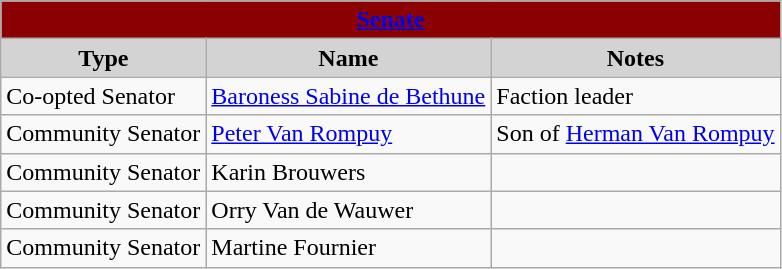<table class="wikitable">
<tr>
<th style="background:darkRed;" colspan="3"><a href='#'><span>Senate</span></a></th>
</tr>
<tr>
<th style="background:LightGrey;">Type</th>
<th style="background:LightGrey;">Name</th>
<th style="background:LightGrey;">Notes</th>
</tr>
<tr>
<td>Co-opted Senator</td>
<td> <a href='#'>Baroness Sabine de Bethune</a></td>
<td>Faction leader</td>
</tr>
<tr>
<td>Community Senator</td>
<td> <a href='#'>Peter Van Rompuy</a></td>
<td>Son of <a href='#'>Herman Van Rompuy</a></td>
</tr>
<tr>
<td>Community Senator</td>
<td> Karin Brouwers</td>
<td></td>
</tr>
<tr>
<td>Community Senator</td>
<td> Orry Van de Wauwer</td>
<td></td>
</tr>
<tr>
<td>Community Senator</td>
<td> Martine Fournier</td>
<td></td>
</tr>
</table>
